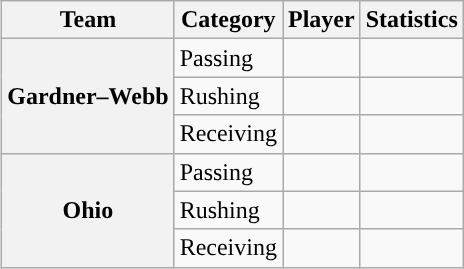<table class="wikitable" style="float:right">
<tr>
<th>Team</th>
<th>Category</th>
<th>Player</th>
<th>Statistics</th>
</tr>
<tr>
<th rowspan=3>Gardner–Webb</th>
<td>Passing</td>
<td></td>
<td></td>
</tr>
<tr>
<td>Rushing</td>
<td></td>
<td></td>
</tr>
<tr>
<td>Receiving</td>
<td></td>
<td></td>
</tr>
<tr>
<th rowspan=3>Ohio</th>
<td>Passing</td>
<td></td>
<td></td>
</tr>
<tr>
<td>Rushing</td>
<td></td>
<td></td>
</tr>
<tr>
<td>Receiving</td>
<td></td>
<td></td>
</tr>
</table>
